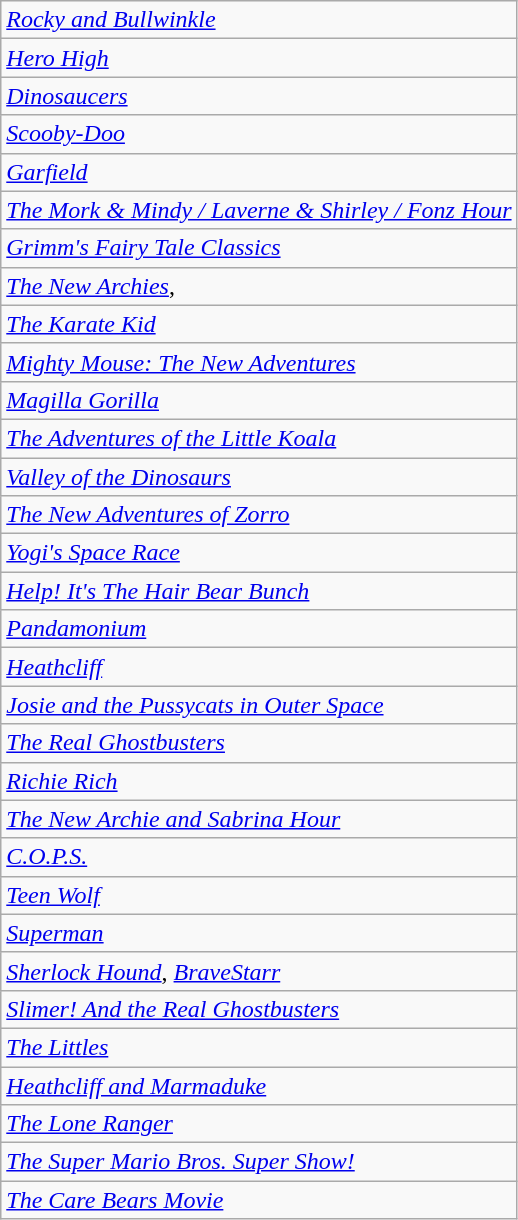<table class="wikitable">
<tr>
<td><em><a href='#'>Rocky and Bullwinkle</a></em></td>
</tr>
<tr>
<td><em><a href='#'>Hero High</a></em></td>
</tr>
<tr>
<td><em><a href='#'>Dinosaucers</a></em></td>
</tr>
<tr>
<td><em><a href='#'>Scooby-Doo</a></em></td>
</tr>
<tr>
<td><em><a href='#'>Garfield</a></em></td>
</tr>
<tr>
<td><em><a href='#'>The Mork & Mindy / Laverne & Shirley / Fonz Hour</a></em></td>
</tr>
<tr>
<td><em><a href='#'>Grimm's Fairy Tale Classics</a></em></td>
</tr>
<tr>
<td><em><a href='#'>The New Archies</a></em>,</td>
</tr>
<tr>
<td><em><a href='#'>The Karate Kid</a></em></td>
</tr>
<tr>
<td><em><a href='#'>Mighty Mouse: The New Adventures</a></em></td>
</tr>
<tr>
<td><em><a href='#'>Magilla Gorilla</a></em></td>
</tr>
<tr>
<td><em><a href='#'>The Adventures of the Little Koala</a></em></td>
</tr>
<tr>
<td><em><a href='#'>Valley of the Dinosaurs</a></em></td>
</tr>
<tr>
<td><em><a href='#'>The New Adventures of Zorro</a></em></td>
</tr>
<tr>
<td><em><a href='#'>Yogi's Space Race</a></em></td>
</tr>
<tr>
<td><em><a href='#'>Help! It's The Hair Bear Bunch</a></em></td>
</tr>
<tr>
<td><em><a href='#'>Pandamonium</a></em></td>
</tr>
<tr>
<td><em><a href='#'>Heathcliff</a></em></td>
</tr>
<tr>
<td><em><a href='#'>Josie and the Pussycats in Outer Space</a></em></td>
</tr>
<tr>
<td><em><a href='#'>The Real Ghostbusters</a></em></td>
</tr>
<tr>
<td><em><a href='#'>Richie Rich</a></em></td>
</tr>
<tr>
<td><em><a href='#'>The New Archie and Sabrina Hour</a></em></td>
</tr>
<tr>
<td><em><a href='#'>C.O.P.S.</a></em></td>
</tr>
<tr>
<td><em><a href='#'>Teen Wolf</a></em></td>
</tr>
<tr>
<td><em><a href='#'>Superman</a></em></td>
</tr>
<tr>
<td><em><a href='#'>Sherlock Hound</a></em>, <em><a href='#'>BraveStarr</a></em></td>
</tr>
<tr>
<td><em><a href='#'>Slimer! And the Real Ghostbusters</a></em></td>
</tr>
<tr>
<td><em><a href='#'>The Littles</a></em></td>
</tr>
<tr>
<td><em><a href='#'>Heathcliff and Marmaduke</a></em></td>
</tr>
<tr>
<td><em><a href='#'>The Lone Ranger</a></em></td>
</tr>
<tr>
<td><em><a href='#'>The Super Mario Bros. Super Show!</a></em></td>
</tr>
<tr>
<td><em><a href='#'>The Care Bears Movie</a></em></td>
</tr>
</table>
